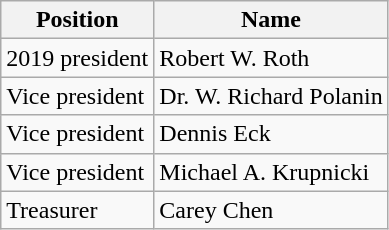<table class="wikitable">
<tr>
<th>Position</th>
<th>Name</th>
</tr>
<tr>
<td>2019 president</td>
<td>Robert W. Roth</td>
</tr>
<tr>
<td>Vice president</td>
<td>Dr. W. Richard Polanin</td>
</tr>
<tr>
<td>Vice president</td>
<td>Dennis Eck</td>
</tr>
<tr>
<td>Vice president</td>
<td>Michael A. Krupnicki</td>
</tr>
<tr>
<td>Treasurer</td>
<td>Carey Chen</td>
</tr>
</table>
